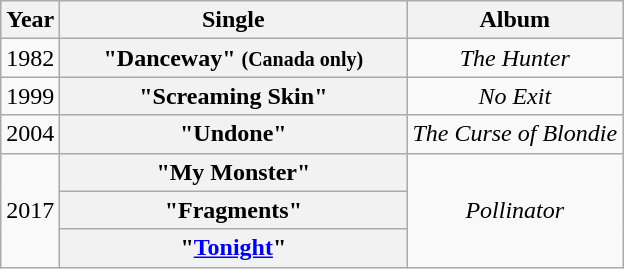<table class="wikitable plainrowheaders" style="text-align:center;">
<tr>
<th>Year</th>
<th style="width:14em;">Single</th>
<th>Album</th>
</tr>
<tr>
<td>1982</td>
<th scope="row">"Danceway" <small>(Canada only)</small></th>
<td><em>The Hunter</em></td>
</tr>
<tr>
<td>1999</td>
<th scope="row">"Screaming Skin"</th>
<td><em>No Exit</em></td>
</tr>
<tr>
<td>2004</td>
<th scope="row">"Undone"</th>
<td><em>The Curse of Blondie</em></td>
</tr>
<tr>
<td rowspan="3">2017</td>
<th scope="row">"My Monster"</th>
<td rowspan="3"><em>Pollinator</em></td>
</tr>
<tr>
<th scope="row">"Fragments"</th>
</tr>
<tr>
<th scope="row">"<a href='#'>Tonight</a>"</th>
</tr>
</table>
